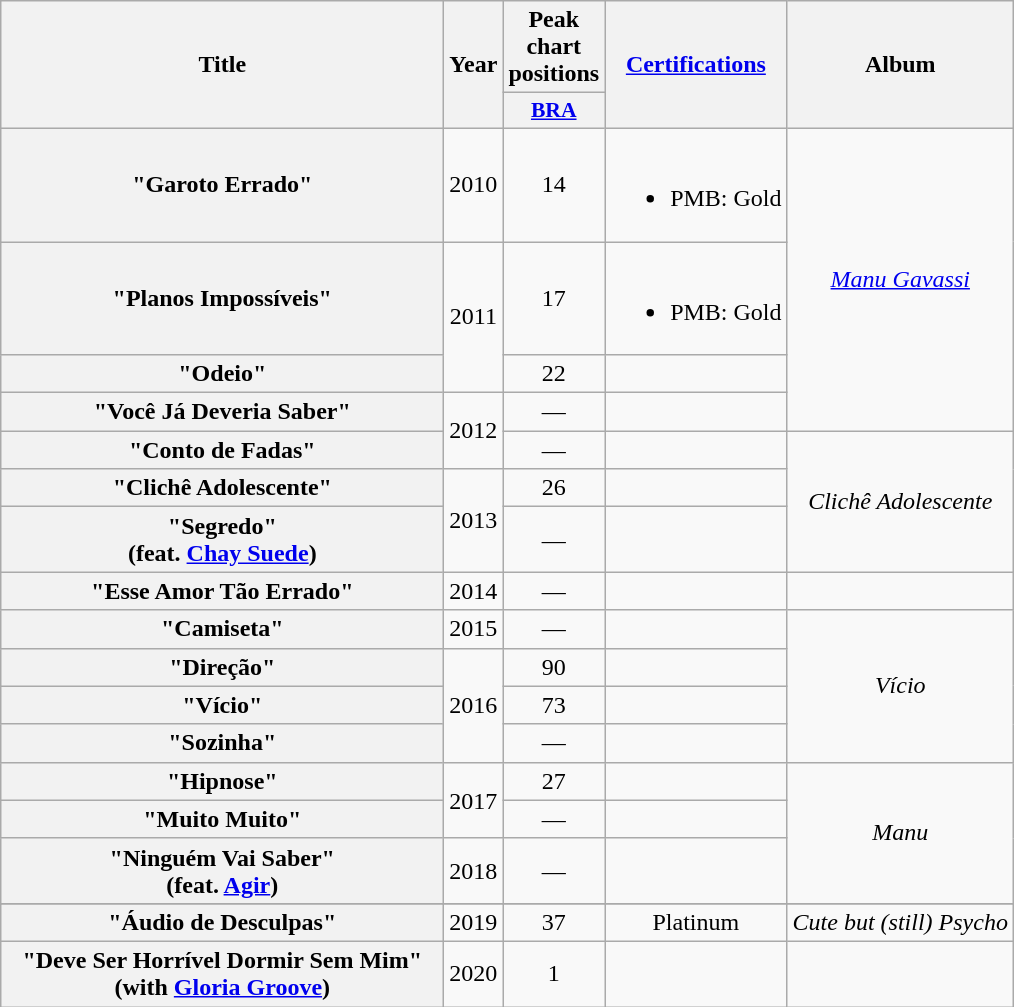<table class="wikitable plainrowheaders" style="text-align:center;">
<tr>
<th scope="col" rowspan="2" style="width:18em;">Title</th>
<th scope="col" rowspan="2">Year</th>
<th scope="col" colspan="1">Peak chart positions</th>
<th rowspan="2"><a href='#'>Certifications</a></th>
<th scope="col" rowspan="2">Album</th>
</tr>
<tr>
<th scope="col" style="width:2.5em;font-size:90%;"><a href='#'>BRA</a></th>
</tr>
<tr>
<th scope="row">"Garoto Errado"</th>
<td>2010</td>
<td>14</td>
<td><br><ul><li>PMB: Gold</li></ul></td>
<td rowspan=4><em><a href='#'>Manu Gavassi</a></em></td>
</tr>
<tr>
<th scope="row">"Planos Impossíveis"</th>
<td rowspan=2>2011</td>
<td>17</td>
<td><br><ul><li>PMB: Gold</li></ul></td>
</tr>
<tr>
<th scope="row">"Odeio"</th>
<td>22</td>
<td></td>
</tr>
<tr>
<th scope="row">"Você Já Deveria Saber"</th>
<td rowspan=2>2012</td>
<td>—</td>
<td></td>
</tr>
<tr>
<th scope="row">"Conto de Fadas"</th>
<td>—</td>
<td></td>
<td rowspan=3><em>Clichê Adolescente</em></td>
</tr>
<tr>
<th scope="row">"Clichê Adolescente"</th>
<td rowspan=2>2013</td>
<td>26</td>
<td></td>
</tr>
<tr>
<th scope="row">"Segredo"<br>(feat. <a href='#'>Chay Suede</a>)</th>
<td>—</td>
<td></td>
</tr>
<tr>
<th scope="row">"Esse Amor Tão Errado"</th>
<td>2014</td>
<td>—</td>
<td></td>
<td></td>
</tr>
<tr>
<th scope="row">"Camiseta"</th>
<td rowspan=1>2015</td>
<td>—</td>
<td></td>
<td rowspan=4><em>Vício</em></td>
</tr>
<tr>
<th scope="row">"Direção"</th>
<td rowspan=3>2016</td>
<td>90</td>
<td></td>
</tr>
<tr>
<th scope="row">"Vício"</th>
<td>73</td>
<td></td>
</tr>
<tr>
<th scope="row">"Sozinha"</th>
<td>—</td>
<td></td>
</tr>
<tr>
<th scope="row">"Hipnose"</th>
<td rowspan=2>2017</td>
<td>27</td>
<td></td>
<td rowspan="3"><em>Manu</em></td>
</tr>
<tr>
<th scope="row">"Muito Muito"</th>
<td>—</td>
<td></td>
</tr>
<tr>
<th scope="row">"Ninguém Vai Saber"<br>(feat. <a href='#'>Agir</a>)</th>
<td>2018</td>
<td>—</td>
<td></td>
</tr>
<tr>
</tr>
<tr>
<th scope="row">"Áudio de Desculpas"</th>
<td>2019</td>
<td>37</td>
<td>Platinum</td>
<td><em>Cute but (still) Psycho</em></td>
</tr>
<tr>
<th scope="row">"Deve Ser Horrível Dormir Sem Mim"<br>(with <a href='#'>Gloria Groove</a>)</th>
<td>2020</td>
<td>1</td>
<td></td>
<td></td>
</tr>
</table>
